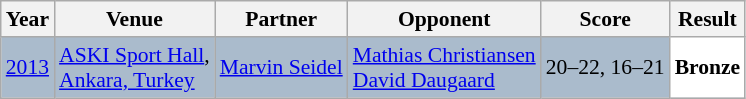<table class="sortable wikitable" style="font-size: 90%;">
<tr>
<th>Year</th>
<th>Venue</th>
<th>Partner</th>
<th>Opponent</th>
<th>Score</th>
<th>Result</th>
</tr>
<tr style="background:#AABBCC">
<td align="center"><a href='#'>2013</a></td>
<td align="left"><a href='#'>ASKI Sport Hall</a>,<br><a href='#'>Ankara, Turkey</a></td>
<td align="left"> <a href='#'>Marvin Seidel</a></td>
<td align="left"> <a href='#'>Mathias Christiansen</a><br> <a href='#'>David Daugaard</a></td>
<td align="left">20–22, 16–21</td>
<td style="text-align:left; background:white"> <strong>Bronze</strong></td>
</tr>
</table>
